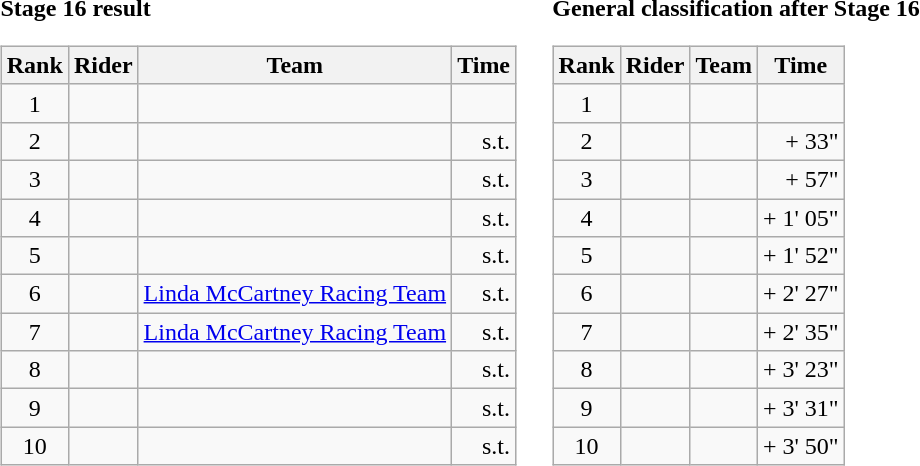<table>
<tr>
<td><strong>Stage 16 result</strong><br><table class="wikitable">
<tr>
<th scope="col">Rank</th>
<th scope="col">Rider</th>
<th scope="col">Team</th>
<th scope="col">Time</th>
</tr>
<tr>
<td style="text-align:center;">1</td>
<td></td>
<td></td>
<td style="text-align:right;"></td>
</tr>
<tr>
<td style="text-align:center;">2</td>
<td></td>
<td></td>
<td style="text-align:right;">s.t.</td>
</tr>
<tr>
<td style="text-align:center;">3</td>
<td></td>
<td></td>
<td style="text-align:right;">s.t.</td>
</tr>
<tr>
<td style="text-align:center;">4</td>
<td></td>
<td></td>
<td style="text-align:right;">s.t.</td>
</tr>
<tr>
<td style="text-align:center;">5</td>
<td></td>
<td></td>
<td style="text-align:right;">s.t.</td>
</tr>
<tr>
<td style="text-align:center;">6</td>
<td></td>
<td><a href='#'>Linda McCartney Racing Team</a></td>
<td style="text-align:right;">s.t.</td>
</tr>
<tr>
<td style="text-align:center;">7</td>
<td></td>
<td><a href='#'>Linda McCartney Racing Team</a></td>
<td style="text-align:right;">s.t.</td>
</tr>
<tr>
<td style="text-align:center;">8</td>
<td></td>
<td></td>
<td style="text-align:right;">s.t.</td>
</tr>
<tr>
<td style="text-align:center;">9</td>
<td></td>
<td></td>
<td style="text-align:right;">s.t.</td>
</tr>
<tr>
<td style="text-align:center;">10</td>
<td></td>
<td></td>
<td style="text-align:right;">s.t.</td>
</tr>
</table>
</td>
<td></td>
<td><strong>General classification after Stage 16</strong><br><table class="wikitable">
<tr>
<th scope="col">Rank</th>
<th scope="col">Rider</th>
<th scope="col">Team</th>
<th scope="col">Time</th>
</tr>
<tr>
<td style="text-align:center;">1</td>
<td></td>
<td></td>
<td style="text-align:right;"></td>
</tr>
<tr>
<td style="text-align:center;">2</td>
<td></td>
<td></td>
<td style="text-align:right;">+ 33"</td>
</tr>
<tr>
<td style="text-align:center;">3</td>
<td></td>
<td></td>
<td style="text-align:right;">+ 57"</td>
</tr>
<tr>
<td style="text-align:center;">4</td>
<td></td>
<td></td>
<td style="text-align:right;">+ 1' 05"</td>
</tr>
<tr>
<td style="text-align:center;">5</td>
<td></td>
<td></td>
<td style="text-align:right;">+ 1' 52"</td>
</tr>
<tr>
<td style="text-align:center;">6</td>
<td></td>
<td></td>
<td style="text-align:right;">+ 2' 27"</td>
</tr>
<tr>
<td style="text-align:center;">7</td>
<td></td>
<td></td>
<td style="text-align:right;">+ 2' 35"</td>
</tr>
<tr>
<td style="text-align:center;">8</td>
<td></td>
<td></td>
<td style="text-align:right;">+ 3' 23"</td>
</tr>
<tr>
<td style="text-align:center;">9</td>
<td></td>
<td></td>
<td style="text-align:right;">+ 3' 31"</td>
</tr>
<tr>
<td style="text-align:center;">10</td>
<td></td>
<td></td>
<td style="text-align:right;">+ 3' 50"</td>
</tr>
</table>
</td>
</tr>
</table>
